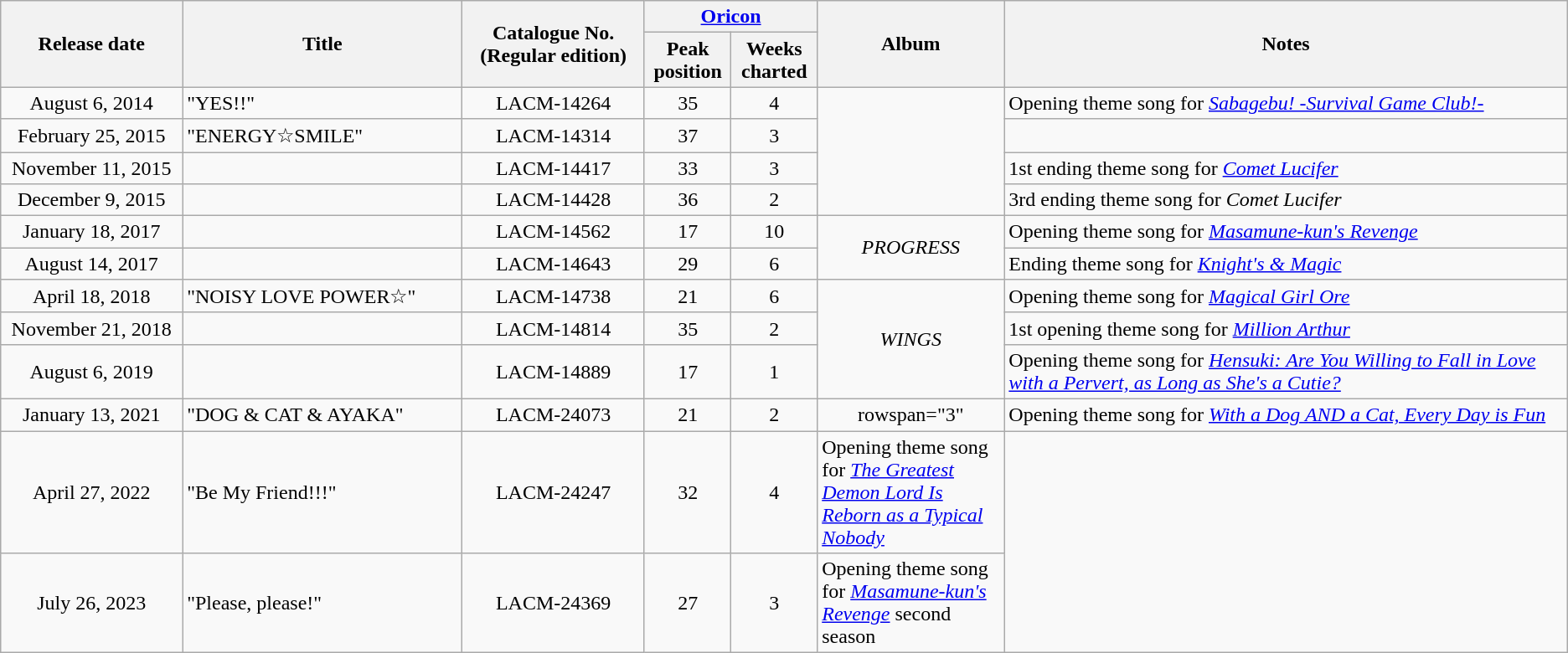<table class="wikitable plainrowheaders" style="text-align:center">
<tr>
<th rowspan=2; style="width:10em;">Release date</th>
<th rowspan=2; style="width:15em;">Title</th>
<th rowspan=2; style="width:10em;">Catalogue No.<br>(Regular edition)</th>
<th colspan=2; style="width:8em;"><a href='#'>Oricon</a></th>
<th rowspan=2; style="width:10em;">Album</th>
<th rowspan=2; style="width:35em;">Notes</th>
</tr>
<tr>
<th style="width:4em;">Peak<br>position</th>
<th style="width:4em;">Weeks<br>charted</th>
</tr>
<tr>
<td>August 6, 2014</td>
<td align=left>"YES!!"</td>
<td>LACM-14264</td>
<td>35</td>
<td>4</td>
<td rowspan="4"></td>
<td align=left>Opening theme song for <em><a href='#'>Sabagebu! -Survival Game Club!-</a></em></td>
</tr>
<tr>
<td>February 25, 2015</td>
<td align=left>"ENERGY☆SMILE"</td>
<td>LACM-14314</td>
<td>37</td>
<td>3</td>
<td></td>
</tr>
<tr>
<td>November 11, 2015</td>
<td align=left></td>
<td>LACM-14417</td>
<td>33</td>
<td>3</td>
<td align=left>1st ending theme song for <em><a href='#'>Comet Lucifer</a></em></td>
</tr>
<tr>
<td>December 9, 2015</td>
<td align=left></td>
<td>LACM-14428</td>
<td>36</td>
<td>2</td>
<td align=left>3rd ending theme song for <em>Comet Lucifer</em></td>
</tr>
<tr>
<td>January 18, 2017</td>
<td align=left></td>
<td>LACM-14562</td>
<td>17</td>
<td>10</td>
<td rowspan="2"><em>PROGRESS</em></td>
<td align=left>Opening theme song for <em><a href='#'>Masamune-kun's Revenge</a></em></td>
</tr>
<tr>
<td>August 14, 2017</td>
<td align=left></td>
<td>LACM-14643</td>
<td>29</td>
<td>6</td>
<td align=left>Ending theme song for <em><a href='#'>Knight's & Magic</a></em></td>
</tr>
<tr>
<td>April 18, 2018</td>
<td align=left>"NOISY LOVE POWER☆"</td>
<td>LACM-14738</td>
<td>21</td>
<td>6</td>
<td rowspan="3"><em>WINGS</em></td>
<td align=left>Opening theme song for <em><a href='#'>Magical Girl Ore</a></em></td>
</tr>
<tr>
<td>November 21, 2018</td>
<td align=left></td>
<td>LACM-14814</td>
<td>35</td>
<td>2</td>
<td align=left>1st opening theme song for <em><a href='#'>Million Arthur</a></em></td>
</tr>
<tr>
<td>August 6, 2019</td>
<td align=left></td>
<td>LACM-14889</td>
<td>17</td>
<td>1</td>
<td align=left>Opening theme song for <em><a href='#'>Hensuki: Are You Willing to Fall in Love with a Pervert, as Long as She's a Cutie?</a></em></td>
</tr>
<tr>
<td>January 13, 2021</td>
<td align=left>"DOG & CAT & AYAKA"</td>
<td>LACM-24073</td>
<td>21</td>
<td>2</td>
<td>rowspan="3" </td>
<td align=left>Opening theme song for <em><a href='#'>With a Dog AND a Cat, Every Day is Fun</a></em></td>
</tr>
<tr>
<td>April 27, 2022</td>
<td align=left>"Be My Friend!!!"</td>
<td>LACM-24247</td>
<td>32</td>
<td>4</td>
<td align=left>Opening theme song for <em><a href='#'>The Greatest Demon Lord Is Reborn as a Typical Nobody</a></em></td>
</tr>
<tr>
<td>July 26, 2023</td>
<td align=left>"Please, please!"</td>
<td>LACM-24369</td>
<td>27</td>
<td>3</td>
<td align=left>Opening theme song for <em><a href='#'>Masamune-kun's Revenge</a></em> second season</td>
</tr>
</table>
